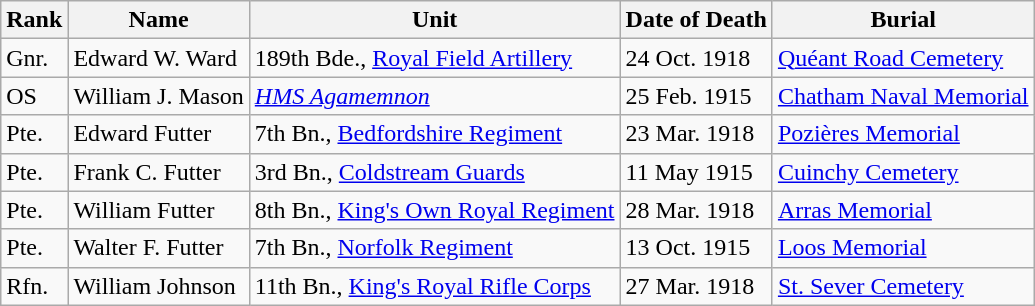<table class="wikitable">
<tr>
<th>Rank</th>
<th>Name</th>
<th>Unit</th>
<th>Date of Death</th>
<th>Burial</th>
</tr>
<tr>
<td>Gnr.</td>
<td>Edward W. Ward</td>
<td>189th Bde., <a href='#'>Royal Field Artillery</a></td>
<td>24 Oct. 1918</td>
<td><a href='#'>Quéant Road Cemetery</a></td>
</tr>
<tr>
<td>OS</td>
<td>William J. Mason</td>
<td><a href='#'><em>HMS Agamemnon</em></a></td>
<td>25 Feb. 1915</td>
<td><a href='#'>Chatham Naval Memorial</a></td>
</tr>
<tr>
<td>Pte.</td>
<td>Edward Futter</td>
<td>7th Bn., <a href='#'>Bedfordshire Regiment</a></td>
<td>23 Mar. 1918</td>
<td><a href='#'>Pozières Memorial</a></td>
</tr>
<tr>
<td>Pte.</td>
<td>Frank C. Futter</td>
<td>3rd Bn., <a href='#'>Coldstream Guards</a></td>
<td>11 May 1915</td>
<td><a href='#'>Cuinchy Cemetery</a></td>
</tr>
<tr>
<td>Pte.</td>
<td>William Futter</td>
<td>8th Bn., <a href='#'>King's Own Royal Regiment</a></td>
<td>28 Mar. 1918</td>
<td><a href='#'>Arras Memorial</a></td>
</tr>
<tr>
<td>Pte.</td>
<td>Walter F. Futter</td>
<td>7th Bn., <a href='#'>Norfolk Regiment</a></td>
<td>13 Oct. 1915</td>
<td><a href='#'>Loos Memorial</a></td>
</tr>
<tr>
<td>Rfn.</td>
<td>William Johnson</td>
<td>11th Bn., <a href='#'>King's Royal Rifle Corps</a></td>
<td>27 Mar. 1918</td>
<td><a href='#'>St. Sever Cemetery</a></td>
</tr>
</table>
